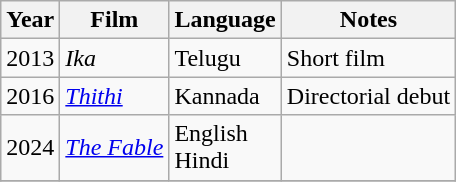<table class="wikitable sortable">
<tr>
<th>Year</th>
<th>Film</th>
<th>Language</th>
<th>Notes</th>
</tr>
<tr>
<td>2013</td>
<td><em>Ika</em></td>
<td>Telugu</td>
<td>Short film</td>
</tr>
<tr>
<td>2016</td>
<td><em><a href='#'>Thithi</a></em></td>
<td>Kannada</td>
<td>Directorial debut</td>
</tr>
<tr>
<td>2024</td>
<td><em><a href='#'>The Fable</a></em></td>
<td>English<br>Hindi</td>
<td></td>
</tr>
<tr>
</tr>
</table>
